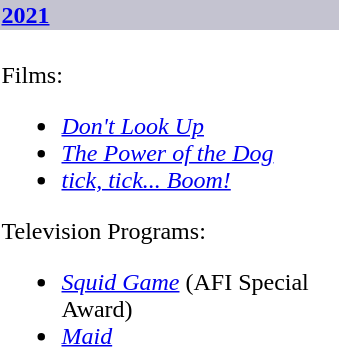<table class="collapsible collapsed">
<tr>
<th style="width:14em; background:#C4C3D0; text-align:left"><a href='#'>2021</a></th>
</tr>
<tr>
<td colspan=2><br>Films:<ul><li><em><a href='#'>Don't Look Up</a></em></li><li><em><a href='#'>The Power of the Dog</a></em></li><li><em><a href='#'>tick, tick... Boom!</a></em></li></ul>Television Programs:<ul><li><em><a href='#'>Squid Game</a></em> (AFI Special Award)</li><li><em><a href='#'>Maid</a></em></li></ul></td>
</tr>
</table>
